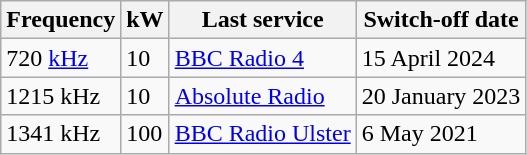<table class="wikitable sortable">
<tr>
<th>Frequency</th>
<th>kW</th>
<th>Last service</th>
<th>Switch-off date</th>
</tr>
<tr>
<td>720 <a href='#'>kHz</a></td>
<td>10</td>
<td><a href='#'>BBC Radio 4</a></td>
<td>15 April 2024</td>
</tr>
<tr>
<td>1215 kHz</td>
<td>10</td>
<td><a href='#'>Absolute Radio</a></td>
<td>20 January 2023</td>
</tr>
<tr>
<td>1341 kHz</td>
<td>100</td>
<td><a href='#'>BBC Radio Ulster</a></td>
<td>6 May 2021</td>
</tr>
</table>
